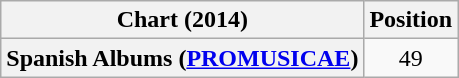<table class="wikitable sortable plainrowheaders" style="text-align:center">
<tr>
<th scope="col">Chart (2014)</th>
<th scope="col">Position</th>
</tr>
<tr>
<th scope="row">Spanish Albums (<a href='#'>PROMUSICAE</a>)</th>
<td>49</td>
</tr>
</table>
